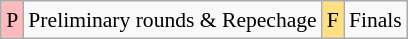<table class="wikitable" style="margin:0.5em auto; font-size:90%; line-height:1.25em;">
<tr>
<td bgcolor="#FFBBBB" align=center>P</td>
<td>Preliminary rounds & Repechage</td>
<td bgcolor="#FFDF80" align=center>F</td>
<td>Finals</td>
</tr>
</table>
